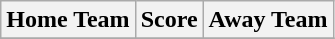<table class="wikitable" style="text-align: center">
<tr>
<th>Home Team</th>
<th>Score</th>
<th>Away Team</th>
</tr>
<tr>
</tr>
</table>
